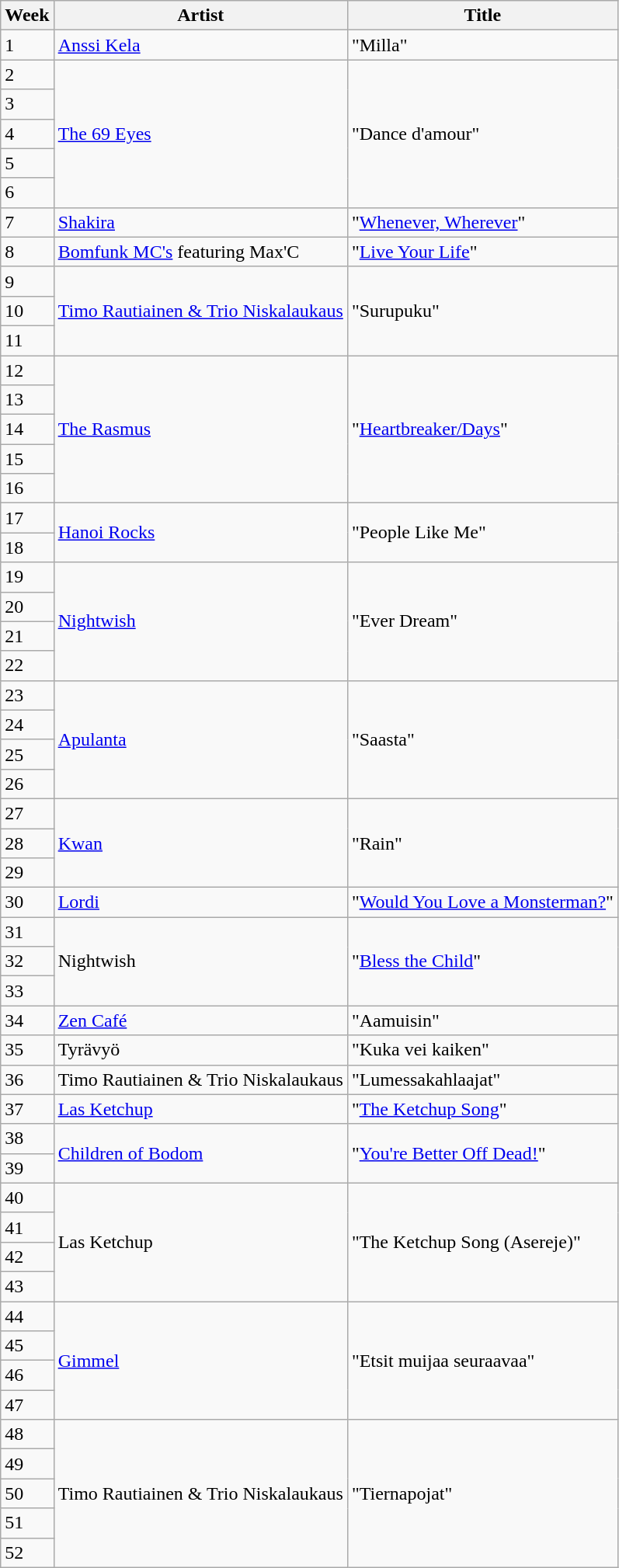<table class="wikitable" style="margin: 0 0 0 0;">
<tr>
<th>Week</th>
<th>Artist</th>
<th>Title</th>
</tr>
<tr>
<td>1</td>
<td><a href='#'>Anssi Kela</a></td>
<td>"Milla"</td>
</tr>
<tr>
<td>2</td>
<td rowspan=5><a href='#'>The 69 Eyes</a></td>
<td rowspan=5>"Dance d'amour"</td>
</tr>
<tr>
<td>3</td>
</tr>
<tr>
<td>4</td>
</tr>
<tr>
<td>5</td>
</tr>
<tr>
<td>6</td>
</tr>
<tr>
<td>7</td>
<td><a href='#'>Shakira</a></td>
<td>"<a href='#'>Whenever, Wherever</a>"</td>
</tr>
<tr>
<td>8</td>
<td><a href='#'>Bomfunk MC's</a> featuring Max'C</td>
<td>"<a href='#'>Live Your Life</a>"</td>
</tr>
<tr>
<td>9</td>
<td rowspan=3><a href='#'>Timo Rautiainen & Trio Niskalaukaus</a></td>
<td rowspan=3>"Surupuku"</td>
</tr>
<tr>
<td>10</td>
</tr>
<tr>
<td>11</td>
</tr>
<tr>
<td>12</td>
<td rowspan=5><a href='#'>The Rasmus</a></td>
<td rowspan=5>"<a href='#'>Heartbreaker/Days</a>"</td>
</tr>
<tr>
<td>13</td>
</tr>
<tr>
<td>14</td>
</tr>
<tr>
<td>15</td>
</tr>
<tr>
<td>16</td>
</tr>
<tr>
<td>17</td>
<td rowspan=2><a href='#'>Hanoi Rocks</a></td>
<td rowspan=2>"People Like Me"</td>
</tr>
<tr>
<td>18</td>
</tr>
<tr>
<td>19</td>
<td rowspan=4><a href='#'>Nightwish</a></td>
<td rowspan=4>"Ever Dream"</td>
</tr>
<tr>
<td>20</td>
</tr>
<tr>
<td>21</td>
</tr>
<tr>
<td>22</td>
</tr>
<tr>
<td>23</td>
<td rowspan=4><a href='#'>Apulanta</a></td>
<td rowspan=4>"Saasta"</td>
</tr>
<tr>
<td>24</td>
</tr>
<tr>
<td>25</td>
</tr>
<tr>
<td>26</td>
</tr>
<tr>
<td>27</td>
<td rowspan=3><a href='#'>Kwan</a></td>
<td rowspan=3>"Rain"</td>
</tr>
<tr>
<td>28</td>
</tr>
<tr>
<td>29</td>
</tr>
<tr>
<td>30</td>
<td><a href='#'>Lordi</a></td>
<td>"<a href='#'>Would You Love a Monsterman?</a>"</td>
</tr>
<tr>
<td>31</td>
<td rowspan=3>Nightwish</td>
<td rowspan=3>"<a href='#'>Bless the Child</a>"</td>
</tr>
<tr>
<td>32</td>
</tr>
<tr>
<td>33</td>
</tr>
<tr>
<td>34</td>
<td><a href='#'>Zen Café</a></td>
<td>"Aamuisin"</td>
</tr>
<tr>
<td>35</td>
<td>Tyrävyö</td>
<td>"Kuka vei kaiken"</td>
</tr>
<tr>
<td>36</td>
<td>Timo Rautiainen & Trio Niskalaukaus</td>
<td>"Lumessakahlaajat"</td>
</tr>
<tr>
<td>37</td>
<td><a href='#'>Las Ketchup</a></td>
<td>"<a href='#'>The Ketchup Song</a>"</td>
</tr>
<tr>
<td>38</td>
<td rowspan=2><a href='#'>Children of Bodom</a></td>
<td rowspan=2>"<a href='#'>You're Better Off Dead!</a>"</td>
</tr>
<tr>
<td>39</td>
</tr>
<tr>
<td>40</td>
<td rowspan=4>Las Ketchup</td>
<td rowspan=4>"The Ketchup Song (Asereje)"</td>
</tr>
<tr>
<td>41</td>
</tr>
<tr>
<td>42</td>
</tr>
<tr>
<td>43</td>
</tr>
<tr>
<td>44</td>
<td rowspan=4><a href='#'>Gimmel</a></td>
<td rowspan=4>"Etsit muijaa seuraavaa"</td>
</tr>
<tr>
<td>45</td>
</tr>
<tr>
<td>46</td>
</tr>
<tr>
<td>47</td>
</tr>
<tr>
<td>48</td>
<td rowspan=5>Timo Rautiainen & Trio Niskalaukaus</td>
<td rowspan=5>"Tiernapojat"</td>
</tr>
<tr>
<td>49</td>
</tr>
<tr>
<td>50</td>
</tr>
<tr>
<td>51</td>
</tr>
<tr>
<td>52</td>
</tr>
</table>
